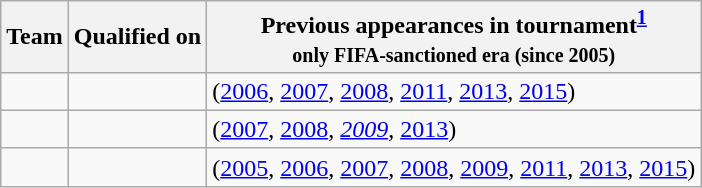<table class="wikitable sortable" style="text-align: left;">
<tr>
<th>Team</th>
<th>Qualified on</th>
<th>Previous appearances in tournament<sup><strong><a href='#'>1</a></strong></sup><br><small>only FIFA-sanctioned era (since 2005)</small></th>
</tr>
<tr>
<td></td>
<td></td>
<td> (<a href='#'>2006</a>, <a href='#'>2007</a>, <a href='#'>2008</a>, <a href='#'>2011</a>, <a href='#'>2013</a>, <a href='#'>2015</a>)</td>
</tr>
<tr>
<td></td>
<td></td>
<td> (<a href='#'>2007</a>, <a href='#'>2008</a>, <em><a href='#'>2009</a></em>, <a href='#'>2013</a>)</td>
</tr>
<tr>
<td></td>
<td></td>
<td> (<a href='#'>2005</a>, <a href='#'>2006</a>, <a href='#'>2007</a>, <a href='#'>2008</a>, <a href='#'>2009</a>, <a href='#'>2011</a>, <a href='#'>2013</a>, <a href='#'>2015</a>)</td>
</tr>
</table>
